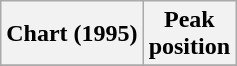<table class="wikitable sortable">
<tr>
<th>Chart (1995)</th>
<th>Peak <br>position</th>
</tr>
<tr>
</tr>
</table>
